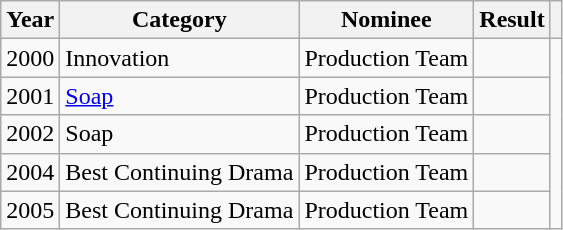<table class="wikitable">
<tr>
<th>Year</th>
<th>Category</th>
<th>Nominee</th>
<th>Result</th>
<th></th>
</tr>
<tr>
<td>2000</td>
<td>Innovation</td>
<td>Production Team</td>
<td></td>
<td align="center" rowspan="5"></td>
</tr>
<tr>
<td>2001</td>
<td><a href='#'>Soap</a></td>
<td>Production Team</td>
<td></td>
</tr>
<tr>
<td>2002</td>
<td>Soap</td>
<td>Production Team</td>
<td></td>
</tr>
<tr>
<td>2004</td>
<td>Best Continuing Drama</td>
<td>Production Team</td>
<td></td>
</tr>
<tr>
<td>2005</td>
<td>Best Continuing Drama</td>
<td>Production Team</td>
<td></td>
</tr>
</table>
